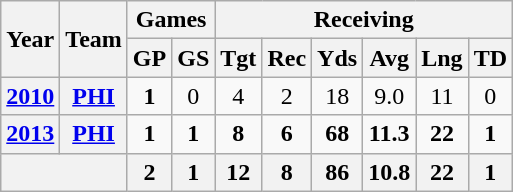<table class="wikitable" style="text-align:center">
<tr>
<th rowspan="2">Year</th>
<th rowspan="2">Team</th>
<th colspan="2">Games</th>
<th colspan="6">Receiving</th>
</tr>
<tr>
<th>GP</th>
<th>GS</th>
<th>Tgt</th>
<th>Rec</th>
<th>Yds</th>
<th>Avg</th>
<th>Lng</th>
<th>TD</th>
</tr>
<tr>
<th><a href='#'>2010</a></th>
<th><a href='#'>PHI</a></th>
<td><strong>1</strong></td>
<td>0</td>
<td>4</td>
<td>2</td>
<td>18</td>
<td>9.0</td>
<td>11</td>
<td>0</td>
</tr>
<tr>
<th><a href='#'>2013</a></th>
<th><a href='#'>PHI</a></th>
<td><strong>1</strong></td>
<td><strong>1</strong></td>
<td><strong>8</strong></td>
<td><strong>6</strong></td>
<td><strong>68</strong></td>
<td><strong>11.3</strong></td>
<td><strong>22</strong></td>
<td><strong>1</strong></td>
</tr>
<tr>
<th colspan="2"></th>
<th>2</th>
<th>1</th>
<th>12</th>
<th>8</th>
<th>86</th>
<th>10.8</th>
<th>22</th>
<th>1</th>
</tr>
</table>
